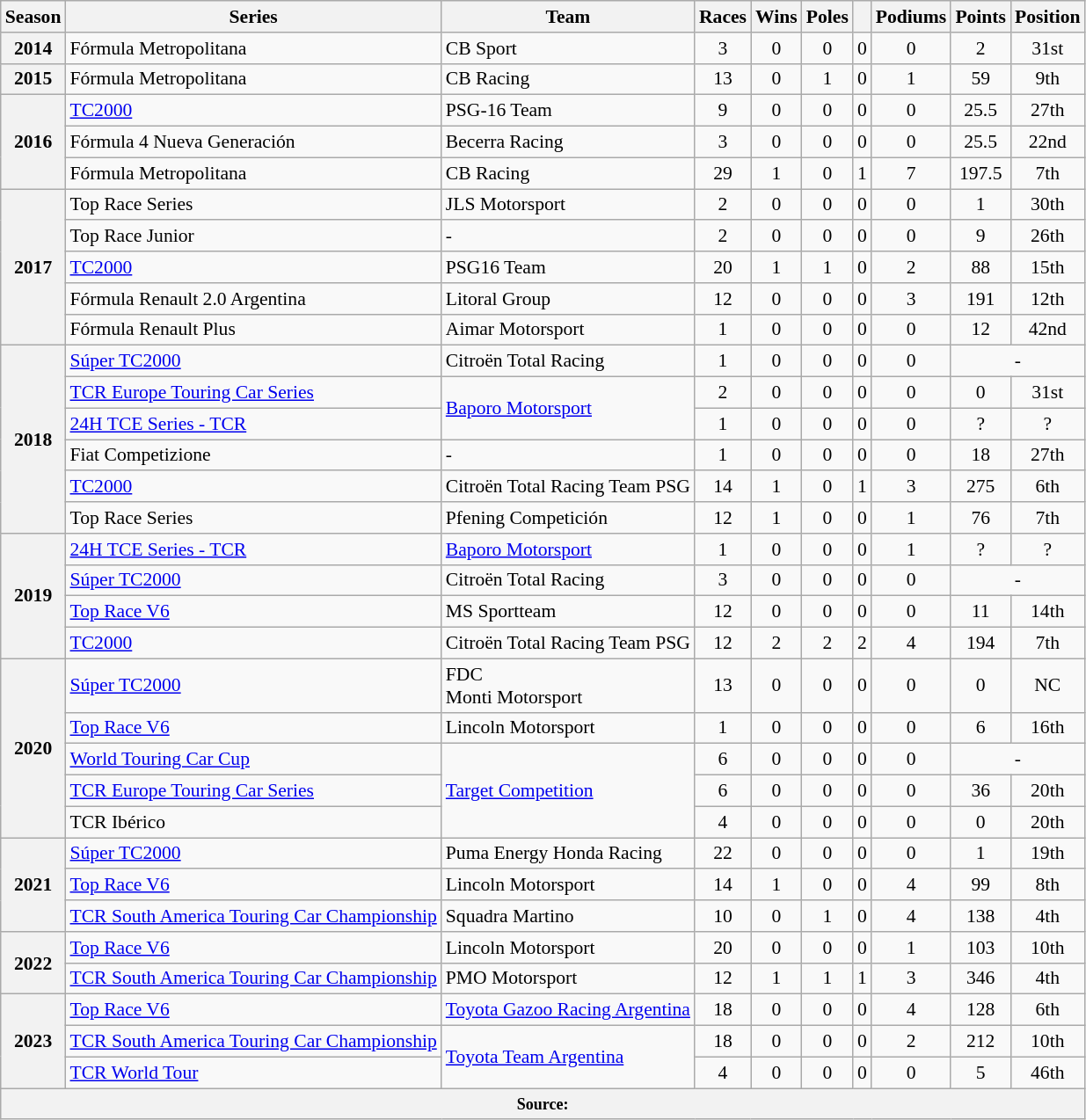<table class="wikitable" style="font-size: 90%; text-align:center">
<tr>
<th>Season</th>
<th>Series</th>
<th>Team</th>
<th>Races</th>
<th>Wins</th>
<th>Poles</th>
<th></th>
<th>Podiums</th>
<th>Points</th>
<th>Position</th>
</tr>
<tr>
<th>2014</th>
<td align=left>Fórmula Metropolitana</td>
<td align=left>CB Sport</td>
<td>3</td>
<td>0</td>
<td>0</td>
<td>0</td>
<td>0</td>
<td>2</td>
<td>31st</td>
</tr>
<tr>
<th>2015</th>
<td align=left>Fórmula Metropolitana</td>
<td align=left>CB Racing</td>
<td>13</td>
<td>0</td>
<td>1</td>
<td>0</td>
<td>1</td>
<td>59</td>
<td>9th</td>
</tr>
<tr>
<th rowspan="3">2016</th>
<td align=left><a href='#'>TC2000</a></td>
<td align=left>PSG-16 Team</td>
<td>9</td>
<td>0</td>
<td>0</td>
<td>0</td>
<td>0</td>
<td>25.5</td>
<td>27th</td>
</tr>
<tr>
<td align=left>Fórmula 4 Nueva Generación</td>
<td align=left>Becerra Racing</td>
<td>3</td>
<td>0</td>
<td>0</td>
<td>0</td>
<td>0</td>
<td>25.5</td>
<td>22nd</td>
</tr>
<tr>
<td align=left>Fórmula Metropolitana</td>
<td align=left>CB Racing</td>
<td>29</td>
<td>1</td>
<td>0</td>
<td>1</td>
<td>7</td>
<td>197.5</td>
<td>7th</td>
</tr>
<tr>
<th rowspan="5">2017</th>
<td align=left>Top Race Series</td>
<td align=left>JLS Motorsport</td>
<td>2</td>
<td>0</td>
<td>0</td>
<td>0</td>
<td>0</td>
<td>1</td>
<td>30th</td>
</tr>
<tr>
<td align=left>Top Race Junior</td>
<td align=left>-</td>
<td>2</td>
<td>0</td>
<td>0</td>
<td>0</td>
<td>0</td>
<td>9</td>
<td>26th</td>
</tr>
<tr>
<td align=left><a href='#'>TC2000</a></td>
<td align=left>PSG16 Team</td>
<td>20</td>
<td>1</td>
<td>1</td>
<td>0</td>
<td>2</td>
<td>88</td>
<td>15th</td>
</tr>
<tr>
<td align=left>Fórmula Renault 2.0 Argentina</td>
<td align=left>Litoral Group</td>
<td>12</td>
<td>0</td>
<td>0</td>
<td>0</td>
<td>3</td>
<td>191</td>
<td>12th</td>
</tr>
<tr>
<td align=left>Fórmula Renault Plus</td>
<td align=left>Aimar Motorsport</td>
<td>1</td>
<td>0</td>
<td>0</td>
<td>0</td>
<td>0</td>
<td>12</td>
<td>42nd</td>
</tr>
<tr>
<th rowspan="6">2018</th>
<td align=left><a href='#'>Súper TC2000</a></td>
<td align=left>Citroën Total Racing</td>
<td>1</td>
<td>0</td>
<td>0</td>
<td>0</td>
<td>0</td>
<td colspan="2">-</td>
</tr>
<tr>
<td align=left><a href='#'>TCR Europe Touring Car Series</a></td>
<td rowspan="2" align="left"><a href='#'>Baporo Motorsport</a></td>
<td>2</td>
<td>0</td>
<td>0</td>
<td>0</td>
<td>0</td>
<td>0</td>
<td>31st</td>
</tr>
<tr>
<td align=left><a href='#'>24H TCE Series - TCR</a></td>
<td>1</td>
<td>0</td>
<td>0</td>
<td>0</td>
<td>0</td>
<td>?</td>
<td>?</td>
</tr>
<tr>
<td align=left>Fiat Competizione</td>
<td align=left>-</td>
<td>1</td>
<td>0</td>
<td>0</td>
<td>0</td>
<td>0</td>
<td>18</td>
<td>27th</td>
</tr>
<tr>
<td align=left><a href='#'>TC2000</a></td>
<td align=left>Citroën Total Racing Team PSG</td>
<td>14</td>
<td>1</td>
<td>0</td>
<td>1</td>
<td>3</td>
<td>275</td>
<td>6th</td>
</tr>
<tr>
<td align=left>Top Race Series</td>
<td align=left>Pfening Competición</td>
<td>12</td>
<td>1</td>
<td>0</td>
<td>0</td>
<td>1</td>
<td>76</td>
<td>7th</td>
</tr>
<tr>
<th rowspan="4">2019</th>
<td align=left><a href='#'>24H TCE Series - TCR</a></td>
<td align=left><a href='#'>Baporo Motorsport</a></td>
<td>1</td>
<td>0</td>
<td>0</td>
<td>0</td>
<td>1</td>
<td>?</td>
<td>?</td>
</tr>
<tr>
<td align=left><a href='#'>Súper TC2000</a></td>
<td align=left>Citroën Total Racing</td>
<td>3</td>
<td>0</td>
<td>0</td>
<td>0</td>
<td>0</td>
<td colspan="2">-</td>
</tr>
<tr>
<td align=left><a href='#'>Top Race V6</a></td>
<td align=left>MS Sportteam</td>
<td>12</td>
<td>0</td>
<td>0</td>
<td>0</td>
<td>0</td>
<td>11</td>
<td>14th</td>
</tr>
<tr>
<td align=left><a href='#'>TC2000</a></td>
<td align=left>Citroën Total Racing Team PSG</td>
<td>12</td>
<td>2</td>
<td>2</td>
<td>2</td>
<td>4</td>
<td>194</td>
<td>7th</td>
</tr>
<tr>
<th rowspan="5">2020</th>
<td align="left"><a href='#'>Súper TC2000</a></td>
<td align=left>FDC<br>Monti Motorsport</td>
<td>13</td>
<td>0</td>
<td>0</td>
<td>0</td>
<td>0</td>
<td>0</td>
<td>NC</td>
</tr>
<tr>
<td align="left"><a href='#'>Top Race V6</a></td>
<td align="left">Lincoln Motorsport</td>
<td>1</td>
<td>0</td>
<td>0</td>
<td>0</td>
<td>0</td>
<td>6</td>
<td>16th</td>
</tr>
<tr>
<td align="left"><a href='#'>World Touring Car Cup</a></td>
<td rowspan="3" align="left"><a href='#'>Target Competition</a></td>
<td>6</td>
<td>0</td>
<td>0</td>
<td>0</td>
<td>0</td>
<td colspan="2">-</td>
</tr>
<tr>
<td align="left"><a href='#'>TCR Europe Touring Car Series</a></td>
<td>6</td>
<td>0</td>
<td>0</td>
<td>0</td>
<td>0</td>
<td>36</td>
<td>20th</td>
</tr>
<tr>
<td align="left">TCR Ibérico</td>
<td>4</td>
<td>0</td>
<td>0</td>
<td>0</td>
<td>0</td>
<td>0</td>
<td>20th</td>
</tr>
<tr>
<th rowspan="3">2021</th>
<td align="left"><a href='#'>Súper TC2000</a></td>
<td align="left">Puma Energy Honda Racing</td>
<td>22</td>
<td>0</td>
<td>0</td>
<td>0</td>
<td>0</td>
<td>1</td>
<td>19th</td>
</tr>
<tr>
<td align="left"><a href='#'>Top Race V6</a></td>
<td align="left">Lincoln Motorsport</td>
<td>14</td>
<td>1</td>
<td>0</td>
<td>0</td>
<td>4</td>
<td>99</td>
<td>8th</td>
</tr>
<tr>
<td align="left"><a href='#'>TCR South America Touring Car Championship</a></td>
<td align="left">Squadra Martino</td>
<td>10</td>
<td>0</td>
<td>1</td>
<td>0</td>
<td>4</td>
<td>138</td>
<td>4th</td>
</tr>
<tr>
<th rowspan="2">2022</th>
<td align="left"><a href='#'>Top Race V6</a></td>
<td align="left">Lincoln Motorsport</td>
<td>20</td>
<td>0</td>
<td>0</td>
<td>0</td>
<td>1</td>
<td>103</td>
<td>10th</td>
</tr>
<tr>
<td align="left"><a href='#'>TCR South America Touring Car Championship</a></td>
<td align="left">PMO Motorsport</td>
<td>12</td>
<td>1</td>
<td>1</td>
<td>1</td>
<td>3</td>
<td>346</td>
<td>4th</td>
</tr>
<tr>
<th rowspan="3">2023</th>
<td align="left"><a href='#'>Top Race V6</a></td>
<td align="left"><a href='#'>Toyota Gazoo Racing Argentina</a></td>
<td>18</td>
<td>0</td>
<td>0</td>
<td>0</td>
<td>4</td>
<td>128</td>
<td>6th</td>
</tr>
<tr>
<td align="left"><a href='#'>TCR South America Touring Car Championship</a></td>
<td rowspan="2" align="left"><a href='#'>Toyota Team Argentina</a></td>
<td>18</td>
<td>0</td>
<td>0</td>
<td>0</td>
<td>2</td>
<td>212</td>
<td>10th</td>
</tr>
<tr>
<td align=left><a href='#'>TCR World Tour</a></td>
<td>4</td>
<td>0</td>
<td>0</td>
<td>0</td>
<td>0</td>
<td>5</td>
<td>46th</td>
</tr>
<tr>
<th colspan="10"><small>Source:</small></th>
</tr>
</table>
